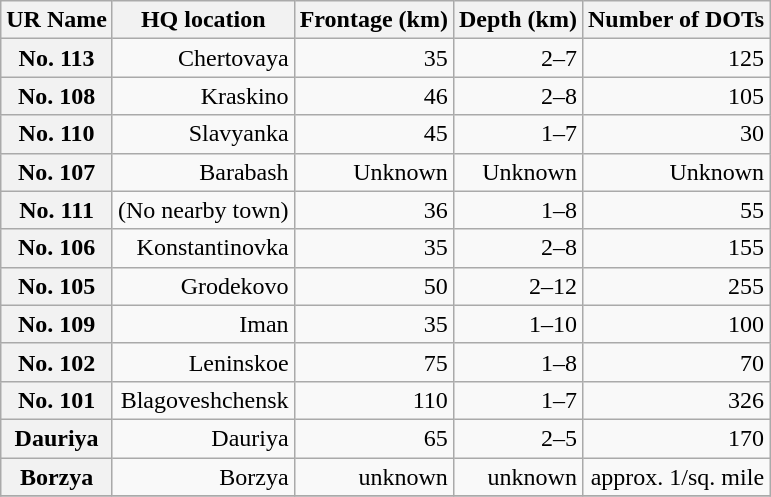<table class="wikitable" style=text-align:right>
<tr>
<th>UR Name</th>
<th>HQ location</th>
<th>Frontage (km)</th>
<th>Depth (km)</th>
<th>Number of DOTs</th>
</tr>
<tr>
<th>No. 113</th>
<td>Chertovaya</td>
<td>35</td>
<td>2–7</td>
<td>125</td>
</tr>
<tr>
<th>No. 108</th>
<td>Kraskino</td>
<td>46</td>
<td>2–8</td>
<td>105</td>
</tr>
<tr>
<th>No. 110</th>
<td>Slavyanka</td>
<td>45</td>
<td>1–7</td>
<td>30</td>
</tr>
<tr>
<th>No. 107</th>
<td>Barabash</td>
<td>Unknown</td>
<td>Unknown</td>
<td>Unknown</td>
</tr>
<tr>
<th>No. 111</th>
<td>(No nearby town)</td>
<td>36</td>
<td>1–8</td>
<td>55</td>
</tr>
<tr>
<th>No. 106</th>
<td>Konstantinovka</td>
<td>35</td>
<td>2–8</td>
<td>155</td>
</tr>
<tr>
<th>No. 105</th>
<td>Grodekovo</td>
<td>50</td>
<td>2–12</td>
<td>255</td>
</tr>
<tr>
<th>No. 109</th>
<td>Iman</td>
<td>35</td>
<td>1–10</td>
<td>100</td>
</tr>
<tr>
<th>No. 102</th>
<td>Leninskoe</td>
<td>75</td>
<td>1–8</td>
<td>70</td>
</tr>
<tr>
<th>No. 101</th>
<td>Blagoveshchensk</td>
<td>110</td>
<td>1–7</td>
<td>326</td>
</tr>
<tr>
<th>Dauriya</th>
<td>Dauriya</td>
<td>65</td>
<td>2–5</td>
<td>170</td>
</tr>
<tr>
<th>Borzya</th>
<td>Borzya</td>
<td>unknown</td>
<td>unknown</td>
<td>approx. 1/sq. mile</td>
</tr>
<tr>
</tr>
</table>
